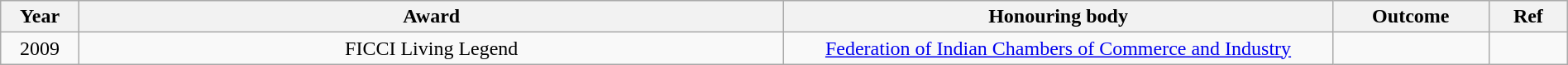<table class="wikitable" style="width:100%;">
<tr>
<th width=5%>Year</th>
<th style="width:45%;">Award</th>
<th style="width:35%;">Honouring body</th>
<th style="width:10%;">Outcome</th>
<th style="width:5%;">Ref</th>
</tr>
<tr>
<td style="text-align:center;">2009</td>
<td style="text-align:center;">FICCI Living Legend</td>
<td style="text-align:center;"><a href='#'>Federation of Indian Chambers of Commerce and Industry</a></td>
<td></td>
<td></td>
</tr>
</table>
